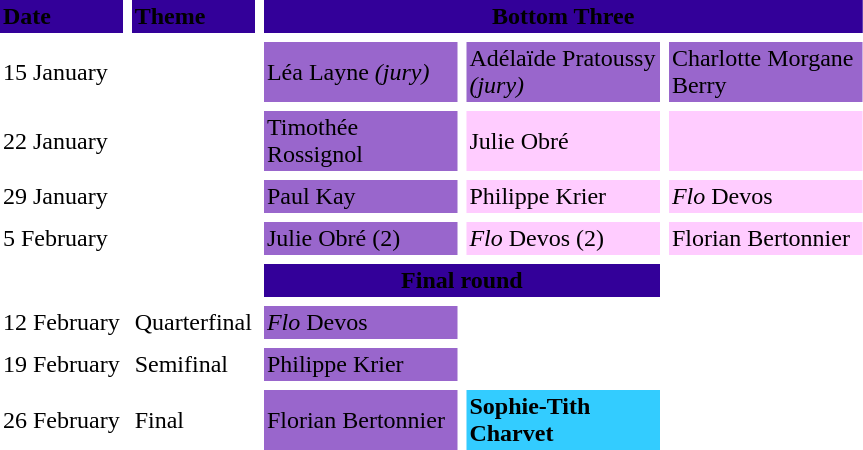<table cellpadding=2 cellspacing=6>
<tr bgcolor=#330099>
<td><span><strong>Date</strong></span></td>
<td><span><strong>Theme</strong></span></td>
<td bgcolor=#330099 colspan="3" align="center"><span><strong>Bottom Three</strong></span></td>
</tr>
<tr>
<td>15 January</td>
<td></td>
<td bgcolor="#9966CC" width="125">Léa Layne <em>(jury)</em></td>
<td bgcolor="#9966CC" width="125">Adélaïde Pratoussy <em>(jury)</em></td>
<td bgcolor="#9966CC" width="125">Charlotte Morgane Berry</td>
</tr>
<tr>
<td>22 January</td>
<td></td>
<td bgcolor="#9966CC" width="125">Timothée Rossignol</td>
<td bgcolor="#FFCCFF" width="125">Julie Obré</td>
<td bgcolor="#FFCCFF" width="125"></td>
</tr>
<tr>
<td>29 January</td>
<td></td>
<td bgcolor="#9966CC" width="125">Paul Kay</td>
<td bgcolor="#FFCCFF" width="125">Philippe Krier</td>
<td bgcolor="#FFCCFF" width="125"><em>Flo</em> Devos</td>
</tr>
<tr>
<td>5 February</td>
<td></td>
<td bgcolor="#9966CC" width="125">Julie Obré (2)</td>
<td bgcolor="#FFCCFF" width="125"><em>Flo</em> Devos (2)</td>
<td bgcolor="#FFCCFF" width="125">Florian Bertonnier</td>
</tr>
<tr>
<td></td>
<td></td>
<td bgcolor=#330099 colspan="2" align="center"><span><strong>Final round</strong></span></td>
</tr>
<tr>
<td>12 February</td>
<td>Quarterfinal</td>
<td bgcolor="#9966CC" width="125"><em>Flo</em> Devos</td>
</tr>
<tr>
<td>19 February</td>
<td>Semifinal</td>
<td bgcolor="#9966CC" width="125">Philippe Krier</td>
</tr>
<tr>
<td>26 February</td>
<td>Final</td>
<td bgcolor="#9966CC" width="125">Florian Bertonnier</td>
<td bgcolor="#33CCFF"><strong>Sophie-Tith Charvet</strong></td>
</tr>
</table>
